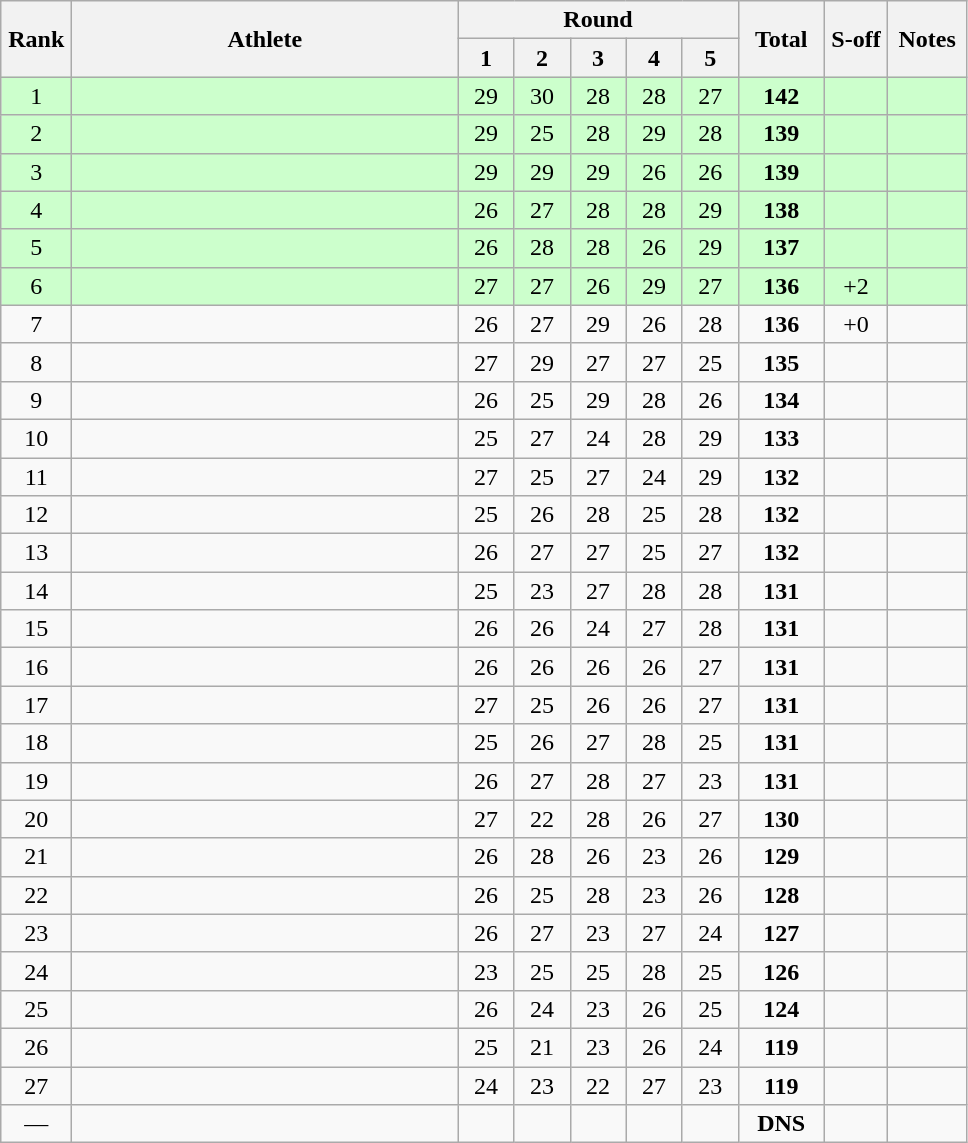<table class="wikitable" style="text-align:center">
<tr>
<th rowspan=2 width=40>Rank</th>
<th rowspan=2 width=250>Athlete</th>
<th colspan=5>Round</th>
<th rowspan=2 width=50>Total</th>
<th rowspan=2 width=35>S-off</th>
<th rowspan=2 width=45>Notes</th>
</tr>
<tr>
<th width=30>1</th>
<th width=30>2</th>
<th width=30>3</th>
<th width=30>4</th>
<th width=30>5</th>
</tr>
<tr bgcolor=ccffcc>
<td>1</td>
<td align=left></td>
<td>29</td>
<td>30</td>
<td>28</td>
<td>28</td>
<td>27</td>
<td><strong>142</strong></td>
<td></td>
<td></td>
</tr>
<tr bgcolor=ccffcc>
<td>2</td>
<td align=left></td>
<td>29</td>
<td>25</td>
<td>28</td>
<td>29</td>
<td>28</td>
<td><strong>139</strong></td>
<td></td>
<td></td>
</tr>
<tr bgcolor=ccffcc>
<td>3</td>
<td align=left></td>
<td>29</td>
<td>29</td>
<td>29</td>
<td>26</td>
<td>26</td>
<td><strong>139</strong></td>
<td></td>
<td></td>
</tr>
<tr bgcolor=ccffcc>
<td>4</td>
<td align=left></td>
<td>26</td>
<td>27</td>
<td>28</td>
<td>28</td>
<td>29</td>
<td><strong>138</strong></td>
<td></td>
<td></td>
</tr>
<tr bgcolor=ccffcc>
<td>5</td>
<td align=left></td>
<td>26</td>
<td>28</td>
<td>28</td>
<td>26</td>
<td>29</td>
<td><strong>137</strong></td>
<td></td>
<td></td>
</tr>
<tr bgcolor=ccffcc>
<td>6</td>
<td align=left></td>
<td>27</td>
<td>27</td>
<td>26</td>
<td>29</td>
<td>27</td>
<td><strong>136</strong></td>
<td>+2</td>
<td></td>
</tr>
<tr>
<td>7</td>
<td align=left></td>
<td>26</td>
<td>27</td>
<td>29</td>
<td>26</td>
<td>28</td>
<td><strong>136</strong></td>
<td>+0</td>
<td></td>
</tr>
<tr>
<td>8</td>
<td align=left></td>
<td>27</td>
<td>29</td>
<td>27</td>
<td>27</td>
<td>25</td>
<td><strong>135</strong></td>
<td></td>
<td></td>
</tr>
<tr>
<td>9</td>
<td align=left></td>
<td>26</td>
<td>25</td>
<td>29</td>
<td>28</td>
<td>26</td>
<td><strong>134</strong></td>
<td></td>
<td></td>
</tr>
<tr>
<td>10</td>
<td align=left></td>
<td>25</td>
<td>27</td>
<td>24</td>
<td>28</td>
<td>29</td>
<td><strong>133</strong></td>
<td></td>
<td></td>
</tr>
<tr>
<td>11</td>
<td align=left></td>
<td>27</td>
<td>25</td>
<td>27</td>
<td>24</td>
<td>29</td>
<td><strong>132</strong></td>
<td></td>
<td></td>
</tr>
<tr>
<td>12</td>
<td align=left></td>
<td>25</td>
<td>26</td>
<td>28</td>
<td>25</td>
<td>28</td>
<td><strong>132</strong></td>
<td></td>
<td></td>
</tr>
<tr>
<td>13</td>
<td align=left></td>
<td>26</td>
<td>27</td>
<td>27</td>
<td>25</td>
<td>27</td>
<td><strong>132</strong></td>
<td></td>
<td></td>
</tr>
<tr>
<td>14</td>
<td align=left></td>
<td>25</td>
<td>23</td>
<td>27</td>
<td>28</td>
<td>28</td>
<td><strong>131</strong></td>
<td></td>
<td></td>
</tr>
<tr>
<td>15</td>
<td align=left></td>
<td>26</td>
<td>26</td>
<td>24</td>
<td>27</td>
<td>28</td>
<td><strong>131</strong></td>
<td></td>
<td></td>
</tr>
<tr>
<td>16</td>
<td align=left></td>
<td>26</td>
<td>26</td>
<td>26</td>
<td>26</td>
<td>27</td>
<td><strong>131</strong></td>
<td></td>
<td></td>
</tr>
<tr>
<td>17</td>
<td align=left></td>
<td>27</td>
<td>25</td>
<td>26</td>
<td>26</td>
<td>27</td>
<td><strong>131</strong></td>
<td></td>
<td></td>
</tr>
<tr>
<td>18</td>
<td align=left></td>
<td>25</td>
<td>26</td>
<td>27</td>
<td>28</td>
<td>25</td>
<td><strong>131</strong></td>
<td></td>
<td></td>
</tr>
<tr>
<td>19</td>
<td align=left></td>
<td>26</td>
<td>27</td>
<td>28</td>
<td>27</td>
<td>23</td>
<td><strong>131</strong></td>
<td></td>
<td></td>
</tr>
<tr>
<td>20</td>
<td align=left></td>
<td>27</td>
<td>22</td>
<td>28</td>
<td>26</td>
<td>27</td>
<td><strong>130</strong></td>
<td></td>
<td></td>
</tr>
<tr>
<td>21</td>
<td align=left></td>
<td>26</td>
<td>28</td>
<td>26</td>
<td>23</td>
<td>26</td>
<td><strong>129</strong></td>
<td></td>
<td></td>
</tr>
<tr>
<td>22</td>
<td align=left></td>
<td>26</td>
<td>25</td>
<td>28</td>
<td>23</td>
<td>26</td>
<td><strong>128</strong></td>
<td></td>
<td></td>
</tr>
<tr>
<td>23</td>
<td align=left></td>
<td>26</td>
<td>27</td>
<td>23</td>
<td>27</td>
<td>24</td>
<td><strong>127</strong></td>
<td></td>
<td></td>
</tr>
<tr>
<td>24</td>
<td align=left></td>
<td>23</td>
<td>25</td>
<td>25</td>
<td>28</td>
<td>25</td>
<td><strong>126</strong></td>
<td></td>
<td></td>
</tr>
<tr>
<td>25</td>
<td align=left></td>
<td>26</td>
<td>24</td>
<td>23</td>
<td>26</td>
<td>25</td>
<td><strong>124</strong></td>
<td></td>
<td></td>
</tr>
<tr>
<td>26</td>
<td align=left></td>
<td>25</td>
<td>21</td>
<td>23</td>
<td>26</td>
<td>24</td>
<td><strong>119</strong></td>
<td></td>
<td></td>
</tr>
<tr>
<td>27</td>
<td align=left></td>
<td>24</td>
<td>23</td>
<td>22</td>
<td>27</td>
<td>23</td>
<td><strong>119</strong></td>
<td></td>
<td></td>
</tr>
<tr>
<td>—</td>
<td align=left></td>
<td></td>
<td></td>
<td></td>
<td></td>
<td></td>
<td><strong>DNS</strong></td>
<td></td>
<td></td>
</tr>
</table>
